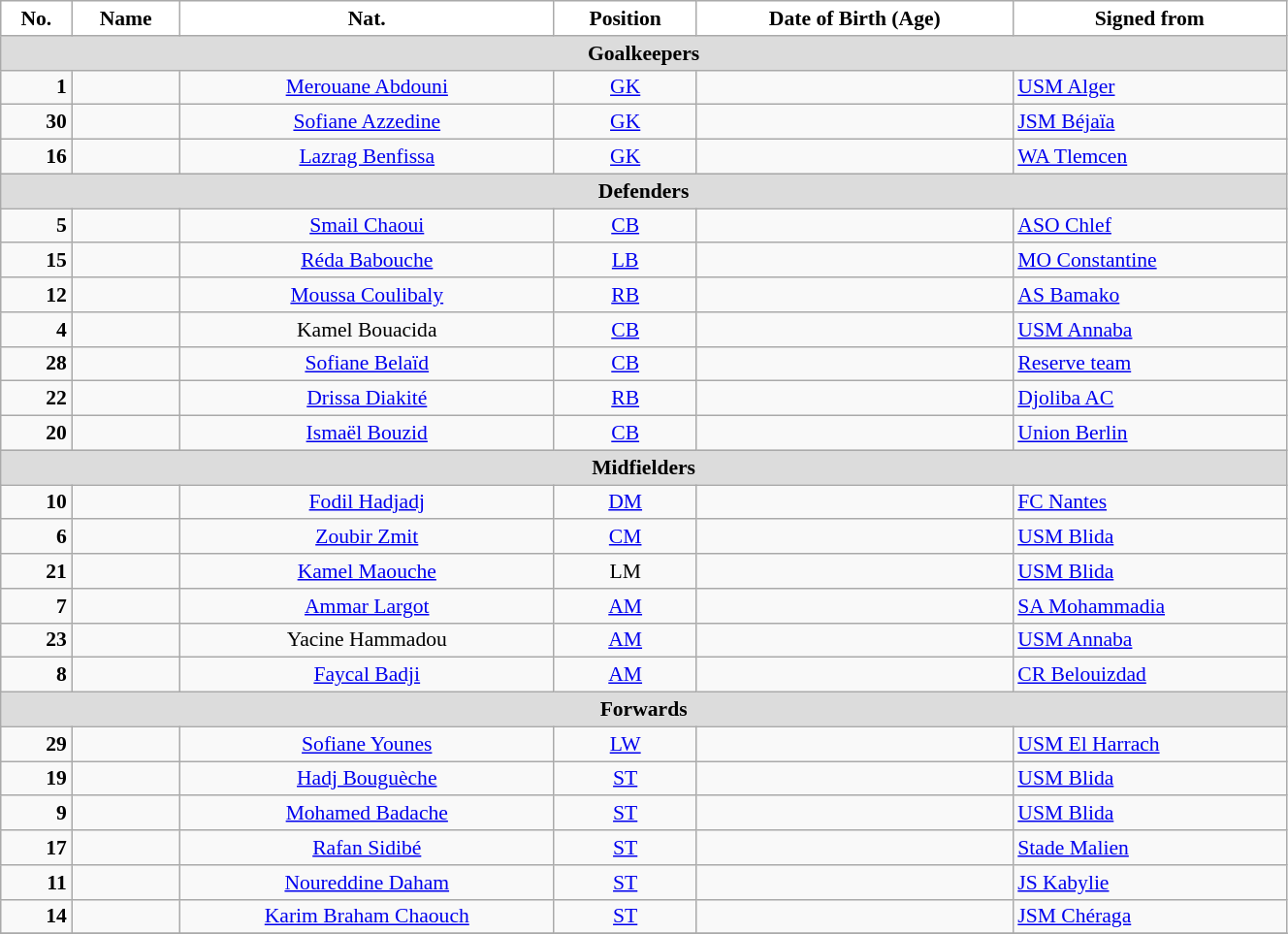<table class="wikitable" style="text-align:center; font-size:90%; width:70%">
<tr>
<th style="background:white; color:black; text-align:center;">No.</th>
<th style="background:white; color:black; text-align:center;">Name</th>
<th style="background:white; color:black; text-align:center;">Nat.</th>
<th style="background:white; color:black; text-align:center;">Position</th>
<th style="background:white; color:black; text-align:center;">Date of Birth (Age)</th>
<th style="background:white; color:black; text-align:center;">Signed from</th>
</tr>
<tr>
<th colspan=6 style="background:#DCDCDC; text-align:center;">Goalkeepers</th>
</tr>
<tr>
<td style="text-align:right"><strong>1</strong></td>
<td></td>
<td><a href='#'>Merouane Abdouni</a></td>
<td><a href='#'>GK</a></td>
<td></td>
<td style="text-align:left"> <a href='#'>USM Alger</a></td>
</tr>
<tr>
<td style="text-align:right"><strong>30</strong></td>
<td></td>
<td><a href='#'>Sofiane Azzedine</a></td>
<td><a href='#'>GK</a></td>
<td></td>
<td style="text-align:left"> <a href='#'>JSM Béjaïa</a></td>
</tr>
<tr>
<td style="text-align:right"><strong>16</strong></td>
<td></td>
<td><a href='#'>Lazrag Benfissa</a></td>
<td><a href='#'>GK</a></td>
<td></td>
<td style="text-align:left"> <a href='#'>WA Tlemcen</a></td>
</tr>
<tr>
<th colspan=6 style="background:#DCDCDC; text-align:center;">Defenders</th>
</tr>
<tr>
<td style="text-align:right"><strong>5</strong></td>
<td></td>
<td><a href='#'>Smail Chaoui</a></td>
<td><a href='#'>CB</a></td>
<td></td>
<td style="text-align:left"> <a href='#'>ASO Chlef</a></td>
</tr>
<tr>
<td style="text-align:right"><strong>15</strong></td>
<td></td>
<td><a href='#'>Réda Babouche</a></td>
<td><a href='#'>LB</a></td>
<td></td>
<td style="text-align:left"> <a href='#'>MO Constantine</a></td>
</tr>
<tr>
<td style="text-align:right"><strong>12</strong></td>
<td></td>
<td><a href='#'>Moussa Coulibaly</a></td>
<td><a href='#'>RB</a></td>
<td></td>
<td style="text-align:left"> <a href='#'>AS Bamako</a></td>
</tr>
<tr>
<td style="text-align:right"><strong>4</strong></td>
<td></td>
<td>Kamel Bouacida</td>
<td><a href='#'>CB</a></td>
<td></td>
<td style="text-align:left"> <a href='#'>USM Annaba</a></td>
</tr>
<tr>
<td style="text-align:right"><strong>28</strong></td>
<td></td>
<td><a href='#'>Sofiane Belaïd</a></td>
<td><a href='#'>CB</a></td>
<td></td>
<td style="text-align:left"> <a href='#'>Reserve team</a></td>
</tr>
<tr>
<td style="text-align:right"><strong>22</strong></td>
<td></td>
<td><a href='#'>Drissa Diakité</a></td>
<td><a href='#'>RB</a></td>
<td></td>
<td style="text-align:left"> <a href='#'>Djoliba AC</a></td>
</tr>
<tr>
<td style="text-align:right"><strong>20</strong></td>
<td></td>
<td><a href='#'>Ismaël Bouzid</a></td>
<td><a href='#'>CB</a></td>
<td></td>
<td style="text-align:left"> <a href='#'>Union Berlin</a></td>
</tr>
<tr>
<th colspan=6 style="background:#DCDCDC; text-align:center;">Midfielders</th>
</tr>
<tr>
<td style="text-align:right"><strong>10</strong></td>
<td></td>
<td><a href='#'>Fodil Hadjadj</a></td>
<td><a href='#'>DM</a></td>
<td></td>
<td style="text-align:left"> <a href='#'>FC Nantes</a></td>
</tr>
<tr>
<td style="text-align:right"><strong>6</strong></td>
<td></td>
<td><a href='#'>Zoubir Zmit</a></td>
<td><a href='#'>CM</a></td>
<td></td>
<td style="text-align:left"> <a href='#'>USM Blida</a></td>
</tr>
<tr>
<td style="text-align:right"><strong>21</strong></td>
<td></td>
<td><a href='#'>Kamel Maouche</a></td>
<td>LM</td>
<td></td>
<td style="text-align:left"> <a href='#'>USM Blida</a></td>
</tr>
<tr>
<td style="text-align:right"><strong>7</strong></td>
<td></td>
<td><a href='#'>Ammar Largot</a></td>
<td><a href='#'>AM</a></td>
<td></td>
<td style="text-align:left"> <a href='#'>SA Mohammadia</a></td>
</tr>
<tr>
<td style="text-align:right"><strong>23</strong></td>
<td></td>
<td>Yacine Hammadou</td>
<td><a href='#'>AM</a></td>
<td></td>
<td style="text-align:left"> <a href='#'>USM Annaba</a></td>
</tr>
<tr>
<td style="text-align:right"><strong>8</strong></td>
<td></td>
<td><a href='#'>Faycal Badji</a></td>
<td><a href='#'>AM</a></td>
<td></td>
<td style="text-align:left"> <a href='#'>CR Belouizdad</a></td>
</tr>
<tr>
<th colspan=6 style="background:#DCDCDC; text-align:center;">Forwards</th>
</tr>
<tr>
<td style="text-align:right"><strong>29</strong></td>
<td></td>
<td><a href='#'>Sofiane Younes</a></td>
<td><a href='#'>LW</a></td>
<td></td>
<td style="text-align:left"> <a href='#'>USM El Harrach</a></td>
</tr>
<tr>
<td style="text-align:right"><strong>19</strong></td>
<td></td>
<td><a href='#'>Hadj Bouguèche</a></td>
<td><a href='#'>ST</a></td>
<td></td>
<td style="text-align:left"> <a href='#'>USM Blida</a></td>
</tr>
<tr>
<td style="text-align:right"><strong>9</strong></td>
<td></td>
<td><a href='#'>Mohamed Badache</a></td>
<td><a href='#'>ST</a></td>
<td></td>
<td style="text-align:left"> <a href='#'>USM Blida</a></td>
</tr>
<tr>
<td style="text-align:right"><strong>17</strong></td>
<td></td>
<td><a href='#'>Rafan Sidibé</a></td>
<td><a href='#'>ST</a></td>
<td></td>
<td style="text-align:left"> <a href='#'>Stade Malien</a></td>
</tr>
<tr>
<td style="text-align:right"><strong>11</strong></td>
<td></td>
<td><a href='#'>Noureddine Daham</a></td>
<td><a href='#'>ST</a></td>
<td></td>
<td style="text-align:left"> <a href='#'>JS Kabylie</a></td>
</tr>
<tr>
<td style="text-align:right"><strong>14</strong></td>
<td></td>
<td><a href='#'>Karim Braham Chaouch</a></td>
<td><a href='#'>ST</a></td>
<td></td>
<td style="text-align:left"> <a href='#'>JSM Chéraga</a></td>
</tr>
<tr>
</tr>
</table>
